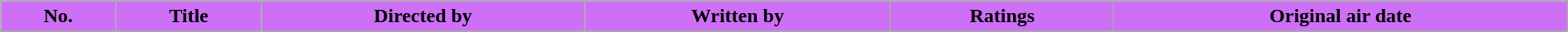<table class="wikitable plainrowheaders" style="width: 100%; margin-right: 0">
<tr style="color:black">
<th style="background: #CD70F5;">No.</th>
<th style="background: #CD70F5;">Title</th>
<th style="background: #CD70F5;">Directed by</th>
<th style="background: #CD70F5;">Written by</th>
<th style="background: #CD70F5;">Ratings</th>
<th style="background: #CD70F5;">Original air date</th>
</tr>
<tr>
</tr>
</table>
